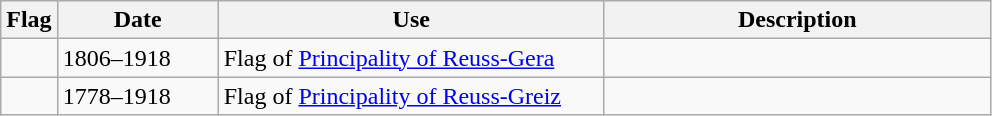<table class="wikitable">
<tr>
<th>Flag</th>
<th style="width:100px">Date</th>
<th style="width:250px">Use</th>
<th style="width:250px">Description</th>
</tr>
<tr>
<td></td>
<td>1806–1918</td>
<td>Flag of <a href='#'>Principality of Reuss-Gera</a></td>
<td></td>
</tr>
<tr>
<td></td>
<td>1778–1918</td>
<td>Flag of <a href='#'>Principality of Reuss-Greiz</a></td>
<td></td>
</tr>
</table>
